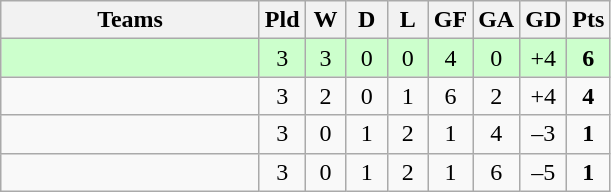<table class="wikitable" style="text-align: center;">
<tr>
<th width=165>Teams</th>
<th width=20>Pld</th>
<th width=20>W</th>
<th width=20>D</th>
<th width=20>L</th>
<th width=20>GF</th>
<th width=20>GA</th>
<th width=20>GD</th>
<th width=20>Pts</th>
</tr>
<tr align=center style="background:#ccffcc;">
<td style="text-align:left;"></td>
<td>3</td>
<td>3</td>
<td>0</td>
<td>0</td>
<td>4</td>
<td>0</td>
<td>+4</td>
<td><strong>6</strong></td>
</tr>
<tr align=center>
<td style="text-align:left;"></td>
<td>3</td>
<td>2</td>
<td>0</td>
<td>1</td>
<td>6</td>
<td>2</td>
<td>+4</td>
<td><strong>4</strong></td>
</tr>
<tr align=center>
<td style="text-align:left;"></td>
<td>3</td>
<td>0</td>
<td>1</td>
<td>2</td>
<td>1</td>
<td>4</td>
<td>–3</td>
<td><strong>1</strong></td>
</tr>
<tr align=center>
<td style="text-align:left;"></td>
<td>3</td>
<td>0</td>
<td>1</td>
<td>2</td>
<td>1</td>
<td>6</td>
<td>–5</td>
<td><strong>1</strong></td>
</tr>
</table>
